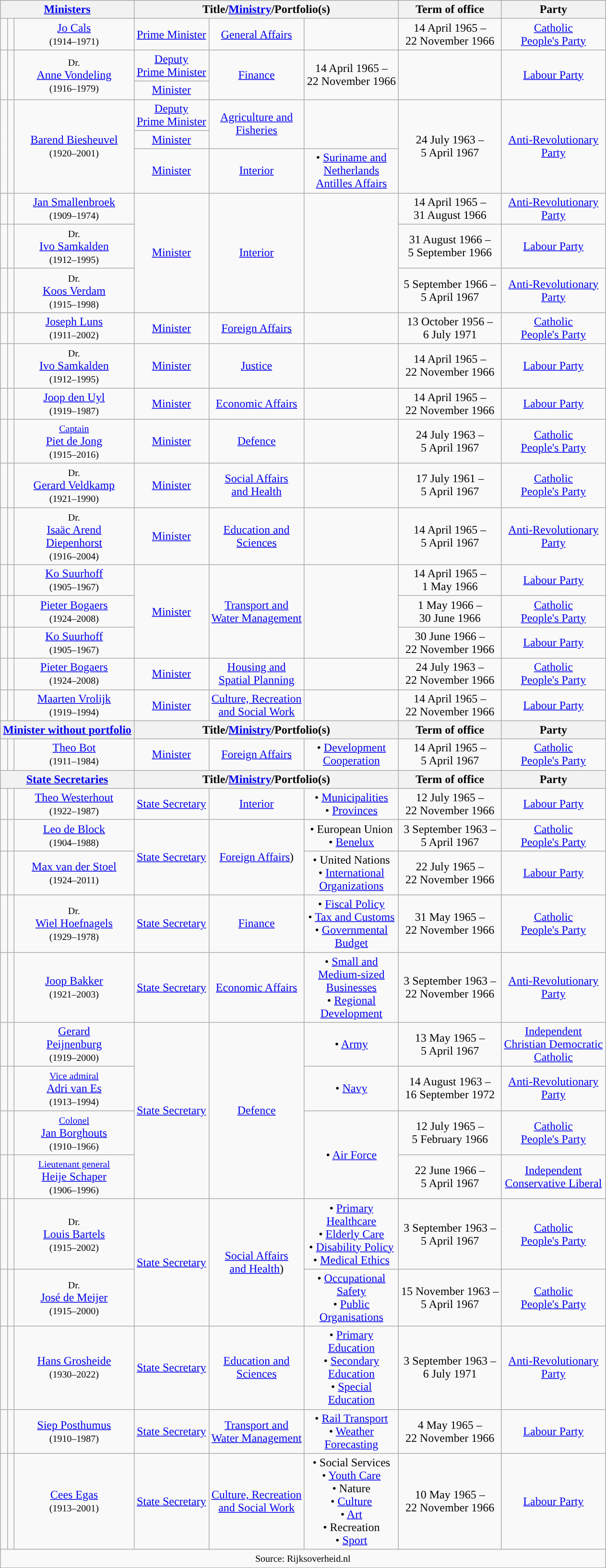<table class="wikitable" style="text-align:center">
<tr>
<th colspan=3><a href='#'>Ministers</a></th>
<th colspan=3>Title/<a href='#'>Ministry</a>/Portfolio(s)</th>
<th>Term of office</th>
<th>Party</th>
</tr>
<tr>
<td style="background:"></td>
<td></td>
<td><a href='#'>Jo Cals</a> <br> <small>(1914–1971)</small></td>
<td><a href='#'>Prime Minister</a></td>
<td><a href='#'>General Affairs</a></td>
<td></td>
<td>14 April 1965 – <br> 22 November 1966</td>
<td><a href='#'>Catholic <br> People's Party</a></td>
</tr>
<tr>
<td rowspan=2 style="background:"></td>
<td rowspan=2></td>
<td rowspan=2><small>Dr.</small> <br> <a href='#'>Anne Vondeling</a> <br> <small>(1916–1979)</small></td>
<td><a href='#'>Deputy <br> Prime Minister</a></td>
<td rowspan=2><a href='#'>Finance</a></td>
<td rowspan=2>14 April 1965 – <br> 22 November 1966</td>
<td rowspan=2></td>
<td rowspan=2><a href='#'>Labour Party</a></td>
</tr>
<tr>
<td><a href='#'>Minister</a></td>
</tr>
<tr>
<td rowspan=3 style="background:"></td>
<td rowspan=3></td>
<td rowspan=3><a href='#'>Barend Biesheuvel</a> <br> <small>(1920–2001)</small></td>
<td><a href='#'>Deputy <br> Prime Minister</a></td>
<td rowspan=2><a href='#'>Agriculture and <br> Fisheries</a></td>
<td rowspan=2></td>
<td rowspan=3>24 July 1963 – <br> 5 April 1967 <br>  </td>
<td rowspan=3><a href='#'>Anti-Revolutionary <br> Party</a></td>
</tr>
<tr>
<td><a href='#'>Minister</a></td>
</tr>
<tr>
<td><a href='#'>Minister</a></td>
<td><a href='#'>Interior</a></td>
<td>• <a href='#'>Suriname and <br> Netherlands <br> Antilles Affairs</a></td>
</tr>
<tr>
<td style="background:"></td>
<td></td>
<td><a href='#'>Jan Smallenbroek</a> <br> <small>(1909–1974)</small></td>
<td rowspan=3><a href='#'>Minister</a></td>
<td rowspan=3><a href='#'>Interior</a></td>
<td rowspan=3></td>
<td>14 April 1965 – <br> 31 August 1966 <br> </td>
<td><a href='#'>Anti-Revolutionary <br> Party</a></td>
</tr>
<tr>
<td style="background:"></td>
<td></td>
<td><small>Dr.</small> <br> <a href='#'>Ivo Samkalden</a> <br> <small>(1912–1995)</small></td>
<td>31 August 1966 – <br> 5 September 1966 <br> </td>
<td><a href='#'>Labour Party</a></td>
</tr>
<tr>
<td style="background:"></td>
<td></td>
<td><small>Dr.</small> <br> <a href='#'>Koos Verdam</a> <br> <small>(1915–1998)</small></td>
<td>5 September 1966 – <br> 5 April 1967 <br> </td>
<td><a href='#'>Anti-Revolutionary <br> Party</a></td>
</tr>
<tr>
<td style="background:"></td>
<td></td>
<td><a href='#'>Joseph Luns</a> <br> <small>(1911–2002)</small></td>
<td><a href='#'>Minister</a></td>
<td><a href='#'>Foreign Affairs</a></td>
<td></td>
<td>13 October 1956 – <br> 6 July 1971 <br>  </td>
<td><a href='#'>Catholic <br> People's Party</a></td>
</tr>
<tr>
<td style="background:"></td>
<td></td>
<td><small>Dr.</small> <br> <a href='#'>Ivo Samkalden</a> <br> <small>(1912–1995)</small></td>
<td><a href='#'>Minister</a></td>
<td><a href='#'>Justice</a></td>
<td></td>
<td>14 April 1965 – <br> 22 November 1966</td>
<td><a href='#'>Labour Party</a></td>
</tr>
<tr>
<td style="background:"></td>
<td></td>
<td><a href='#'>Joop den Uyl</a> <br> <small>(1919–1987)</small></td>
<td><a href='#'>Minister</a></td>
<td><a href='#'>Economic Affairs</a></td>
<td></td>
<td>14 April 1965 – <br> 22 November 1966</td>
<td><a href='#'>Labour Party</a></td>
</tr>
<tr>
<td style="background:"></td>
<td></td>
<td><small><a href='#'>Captain</a></small> <br> <a href='#'>Piet de Jong</a> <br> <small>(1915–2016)</small></td>
<td><a href='#'>Minister</a></td>
<td><a href='#'>Defence</a></td>
<td></td>
<td>24 July 1963 – <br> 5 April 1967 <br>  </td>
<td><a href='#'>Catholic <br> People's Party</a></td>
</tr>
<tr>
<td style="background:"></td>
<td></td>
<td><small>Dr.</small> <br> <a href='#'>Gerard Veldkamp</a> <br> <small>(1921–1990)</small></td>
<td><a href='#'>Minister</a></td>
<td><a href='#'>Social Affairs</a> <br> <a href='#'>and Health</a></td>
<td></td>
<td>17 July 1961 – <br> 5 April 1967 <br>  </td>
<td><a href='#'>Catholic <br> People's Party</a></td>
</tr>
<tr>
<td style="background:"></td>
<td></td>
<td><small>Dr.</small> <br> <a href='#'>Isaäc Arend <br> Diepenhorst</a> <br> <small>(1916–2004)</small></td>
<td><a href='#'>Minister</a></td>
<td><a href='#'>Education and <br> Sciences</a></td>
<td></td>
<td>14 April 1965 – <br> 5 April 1967 <br> </td>
<td><a href='#'>Anti-Revolutionary <br> Party</a></td>
</tr>
<tr>
<td style="background:"></td>
<td></td>
<td><a href='#'>Ko Suurhoff</a> <br> <small>(1905–1967)</small></td>
<td rowspan=3><a href='#'>Minister</a></td>
<td rowspan=3><a href='#'>Transport and <br> Water Management</a></td>
<td rowspan=3></td>
<td>14 April 1965 – <br> 1 May 1966 <br> </td>
<td><a href='#'>Labour Party</a></td>
</tr>
<tr>
<td style="background:"></td>
<td></td>
<td><a href='#'>Pieter Bogaers</a> <br> <small>(1924–2008)</small></td>
<td>1 May 1966 – <br> 30 June 1966 <br> </td>
<td><a href='#'>Catholic <br> People's Party</a></td>
</tr>
<tr>
<td style="background:"></td>
<td></td>
<td><a href='#'>Ko Suurhoff</a> <br> <small>(1905–1967)</small></td>
<td>30 June 1966 – <br> 22 November 1966</td>
<td><a href='#'>Labour Party</a></td>
</tr>
<tr>
<td style="background:"></td>
<td></td>
<td><a href='#'>Pieter Bogaers</a> <br> <small>(1924–2008)</small></td>
<td><a href='#'>Minister</a></td>
<td><a href='#'>Housing and <br> Spatial Planning</a></td>
<td></td>
<td>24 July 1963 – <br> 22 November 1966 <br> </td>
<td><a href='#'>Catholic <br> People's Party</a></td>
</tr>
<tr>
<td style="background:"></td>
<td></td>
<td><a href='#'>Maarten Vrolijk</a> <br> <small>(1919–1994)</small></td>
<td><a href='#'>Minister</a></td>
<td><a href='#'>Culture, Recreation <br> and Social Work</a></td>
<td></td>
<td>14 April 1965 – <br> 22 November 1966</td>
<td><a href='#'>Labour Party</a></td>
</tr>
<tr>
<th colspan=3><a href='#'>Minister without portfolio</a></th>
<th colspan=3>Title/<a href='#'>Ministry</a>/Portfolio(s)</th>
<th>Term of office</th>
<th>Party</th>
</tr>
<tr>
<td style="background:"></td>
<td></td>
<td><a href='#'>Theo Bot</a> <br> <small>(1911–1984)</small></td>
<td><a href='#'>Minister</a></td>
<td><a href='#'>Foreign Affairs</a></td>
<td>• <a href='#'>Development <br> Cooperation</a></td>
<td>14 April 1965 – <br> 5 April 1967 <br> </td>
<td><a href='#'>Catholic <br> People's Party</a></td>
</tr>
<tr>
<th colspan=3><a href='#'>State Secretaries</a></th>
<th colspan=3>Title/<a href='#'>Ministry</a>/Portfolio(s)</th>
<th>Term of office</th>
<th>Party</th>
</tr>
<tr>
<td style="background:"></td>
<td></td>
<td><a href='#'>Theo Westerhout</a> <br> <small>(1922–1987)</small></td>
<td><a href='#'>State Secretary</a></td>
<td><a href='#'>Interior</a></td>
<td>• <a href='#'>Municipalities</a> <br> • <a href='#'>Provinces</a></td>
<td>12 July 1965 – <br> 22 November 1966</td>
<td><a href='#'>Labour Party</a></td>
</tr>
<tr>
<td style="background:"></td>
<td></td>
<td><a href='#'>Leo de Block</a> <br> <small>(1904–1988)</small></td>
<td rowspan=2><a href='#'>State Secretary</a></td>
<td rowspan=2><a href='#'>Foreign Affairs</a>)</td>
<td>• European Union <br> • <a href='#'>Benelux</a></td>
<td>3 September 1963 – <br> 5 April 1967 <br>  </td>
<td><a href='#'>Catholic <br> People's Party</a></td>
</tr>
<tr>
<td style="background:"></td>
<td></td>
<td><a href='#'>Max van der Stoel</a> <br> <small>(1924–2011)</small></td>
<td>• United Nations <br> • <a href='#'>International <br> Organizations</a></td>
<td>22 July 1965 – <br> 22 November 1966</td>
<td><a href='#'>Labour Party</a></td>
</tr>
<tr>
<td style="background:"></td>
<td></td>
<td><small>Dr.</small> <br> <a href='#'>Wiel Hoefnagels</a> <br> <small>(1929–1978)</small></td>
<td><a href='#'>State Secretary</a></td>
<td><a href='#'>Finance</a></td>
<td>• <a href='#'>Fiscal Policy</a> <br> • <a href='#'>Tax and Customs</a> <br> • <a href='#'>Governmental <br> Budget</a></td>
<td>31 May 1965 – <br> 22 November 1966</td>
<td><a href='#'>Catholic <br> People's Party</a></td>
</tr>
<tr>
<td style="background:"></td>
<td></td>
<td><a href='#'>Joop Bakker</a> <br> <small>(1921–2003)</small></td>
<td><a href='#'>State Secretary</a></td>
<td><a href='#'>Economic Affairs</a></td>
<td>• <a href='#'>Small and <br> Medium-sized <br> Businesses</a> <br> • <a href='#'>Regional <br> Development</a></td>
<td>3 September 1963 – <br> 22 November 1966 <br> </td>
<td><a href='#'>Anti-Revolutionary <br> Party</a></td>
</tr>
<tr>
<td style="background:"></td>
<td></td>
<td><a href='#'>Gerard <br> Peijnenburg</a> <br> <small>(1919–2000)</small></td>
<td rowspan=4><a href='#'>State Secretary</a></td>
<td rowspan=4><a href='#'>Defence</a></td>
<td>• <a href='#'>Army</a></td>
<td>13 May 1965 – <br> 5 April 1967 <br> </td>
<td><a href='#'>Independent</a> <br> <a href='#'>Christian Democratic <br> Catholic</a></td>
</tr>
<tr>
<td style="background:"></td>
<td></td>
<td><small><a href='#'>Vice admiral</a></small> <br> <a href='#'>Adri van Es</a> <br> <small>(1913–1994)</small></td>
<td>• <a href='#'>Navy</a></td>
<td>14 August 1963 – <br> 16 September 1972 <br>  </td>
<td><a href='#'>Anti-Revolutionary <br> Party</a></td>
</tr>
<tr>
<td style="background:"></td>
<td></td>
<td><small><a href='#'>Colonel</a></small> <br> <a href='#'>Jan Borghouts</a> <br> <small>(1910–1966)</small></td>
<td rowspan=2>• <a href='#'>Air Force</a></td>
<td>12 July 1965 – <br> 5 February 1966 <br> </td>
<td><a href='#'>Catholic <br> People's Party</a></td>
</tr>
<tr>
<td style="background:"></td>
<td></td>
<td><small><a href='#'>Lieutenant general</a></small> <br> <a href='#'>Heije Schaper</a> <br> <small>(1906–1996)</small></td>
<td>22 June 1966 – <br> 5 April 1967 <br> </td>
<td><a href='#'>Independent</a> <br> <a href='#'>Conservative Liberal</a></td>
</tr>
<tr>
<td style="background:"></td>
<td></td>
<td><small>Dr.</small> <br> <a href='#'>Louis Bartels</a> <br> <small>(1915–2002)</small></td>
<td rowspan=2><a href='#'>State Secretary</a></td>
<td rowspan=2><a href='#'>Social Affairs</a> <br> <a href='#'>and Health</a>)</td>
<td>• <a href='#'>Primary <br> Healthcare</a> <br> • <a href='#'>Elderly Care</a> <br> • <a href='#'>Disability Policy</a> <br> • <a href='#'>Medical Ethics</a></td>
<td>3 September 1963 – <br> 5 April 1967 <br>  </td>
<td><a href='#'>Catholic <br> People's Party</a></td>
</tr>
<tr>
<td style="background:"></td>
<td></td>
<td><small>Dr.</small> <br> <a href='#'>José de Meijer</a> <br> <small>(1915–2000)</small></td>
<td>• <a href='#'>Occupational <br> Safety</a> <br> • <a href='#'>Public <br> Organisations</a></td>
<td>15 November 1963 – <br> 5 April 1967 <br>  </td>
<td><a href='#'>Catholic <br> People's Party</a></td>
</tr>
<tr>
<td style="background:"></td>
<td></td>
<td><a href='#'>Hans Grosheide</a> <br> <small>(1930–2022)</small></td>
<td><a href='#'>State Secretary</a></td>
<td><a href='#'>Education and <br> Sciences</a></td>
<td>• <a href='#'>Primary <br> Education</a> <br> • <a href='#'>Secondary <br> Education</a> <br> • <a href='#'>Special <br> Education</a></td>
<td>3 September 1963 – <br> 6 July 1971 <br>  </td>
<td><a href='#'>Anti-Revolutionary <br> Party</a></td>
</tr>
<tr>
<td style="background:"></td>
<td></td>
<td><a href='#'>Siep Posthumus</a> <br> <small>(1910–1987)</small></td>
<td><a href='#'>State Secretary</a></td>
<td><a href='#'>Transport and <br> Water Management</a></td>
<td>• <a href='#'>Rail Transport</a> <br> • <a href='#'>Weather <br> Forecasting</a></td>
<td>4 May 1965 – <br> 22 November 1966</td>
<td><a href='#'>Labour Party</a></td>
</tr>
<tr>
<td style="background:"></td>
<td></td>
<td><a href='#'>Cees Egas</a> <br> <small>(1913–2001)</small></td>
<td><a href='#'>State Secretary</a></td>
<td><a href='#'>Culture, Recreation <br> and Social Work</a></td>
<td>• Social Services <br> • <a href='#'>Youth Care</a> <br> • Nature <br> • <a href='#'>Culture</a> <br> • <a href='#'>Art</a> <br> • Recreation <br> • <a href='#'>Sport</a></td>
<td>10 May 1965 – <br> 22 November 1966</td>
<td><a href='#'>Labour Party</a></td>
</tr>
<tr>
<td colspan=8><small>Source:  Rijksoverheid.nl</small></td>
</tr>
<tr>
</tr>
</table>
